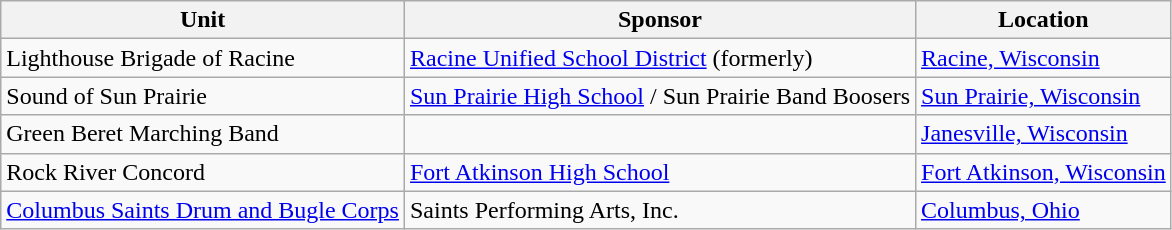<table class="wikitable">
<tr>
<th>Unit</th>
<th>Sponsor</th>
<th>Location</th>
</tr>
<tr>
<td>Lighthouse Brigade of Racine</td>
<td><a href='#'>Racine Unified School District</a> (formerly)</td>
<td><a href='#'>Racine, Wisconsin</a></td>
</tr>
<tr>
<td>Sound of Sun Prairie</td>
<td><a href='#'>Sun Prairie High School</a> / Sun Prairie Band Boosers</td>
<td><a href='#'>Sun Prairie, Wisconsin</a></td>
</tr>
<tr>
<td>Green Beret Marching Band</td>
<td></td>
<td><a href='#'>Janesville, Wisconsin</a></td>
</tr>
<tr>
<td>Rock River Concord</td>
<td><a href='#'>Fort Atkinson High School</a></td>
<td><a href='#'>Fort Atkinson, Wisconsin</a></td>
</tr>
<tr>
<td><a href='#'>Columbus Saints Drum and Bugle Corps</a></td>
<td>Saints Performing Arts, Inc.</td>
<td><a href='#'>Columbus, Ohio</a></td>
</tr>
</table>
